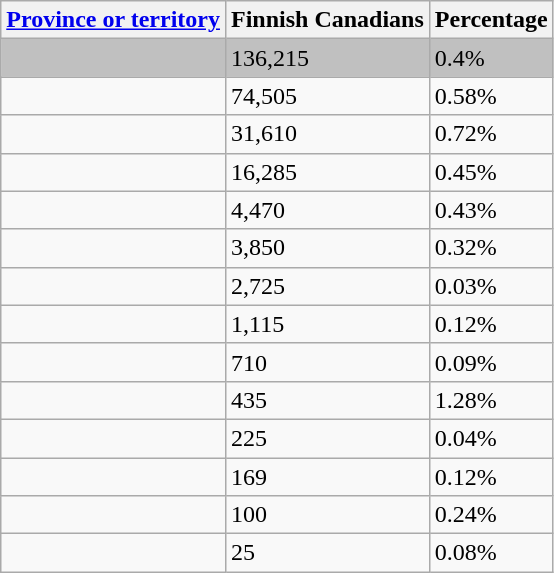<table class="wikitable sortable">
<tr>
<th><a href='#'>Province or territory</a></th>
<th>Finnish Canadians</th>
<th>Percentage</th>
</tr>
<tr>
<td style="background:silver"><strong></strong></td>
<td style="background:silver">136,215</td>
<td style="background:silver">0.4%</td>
</tr>
<tr>
<td></td>
<td>74,505</td>
<td>0.58%</td>
</tr>
<tr>
<td></td>
<td>31,610</td>
<td>0.72%</td>
</tr>
<tr>
<td></td>
<td>16,285</td>
<td>0.45%</td>
</tr>
<tr>
<td></td>
<td>4,470</td>
<td>0.43%</td>
</tr>
<tr>
<td></td>
<td>3,850</td>
<td>0.32%</td>
</tr>
<tr>
<td></td>
<td>2,725</td>
<td>0.03%</td>
</tr>
<tr>
<td></td>
<td>1,115</td>
<td>0.12%</td>
</tr>
<tr>
<td></td>
<td>710</td>
<td>0.09%</td>
</tr>
<tr>
<td></td>
<td>435</td>
<td>1.28%</td>
</tr>
<tr>
<td></td>
<td>225</td>
<td>0.04%</td>
</tr>
<tr>
<td></td>
<td>169</td>
<td>0.12%</td>
</tr>
<tr>
<td></td>
<td>100</td>
<td>0.24%</td>
</tr>
<tr>
<td></td>
<td>25</td>
<td>0.08%</td>
</tr>
</table>
